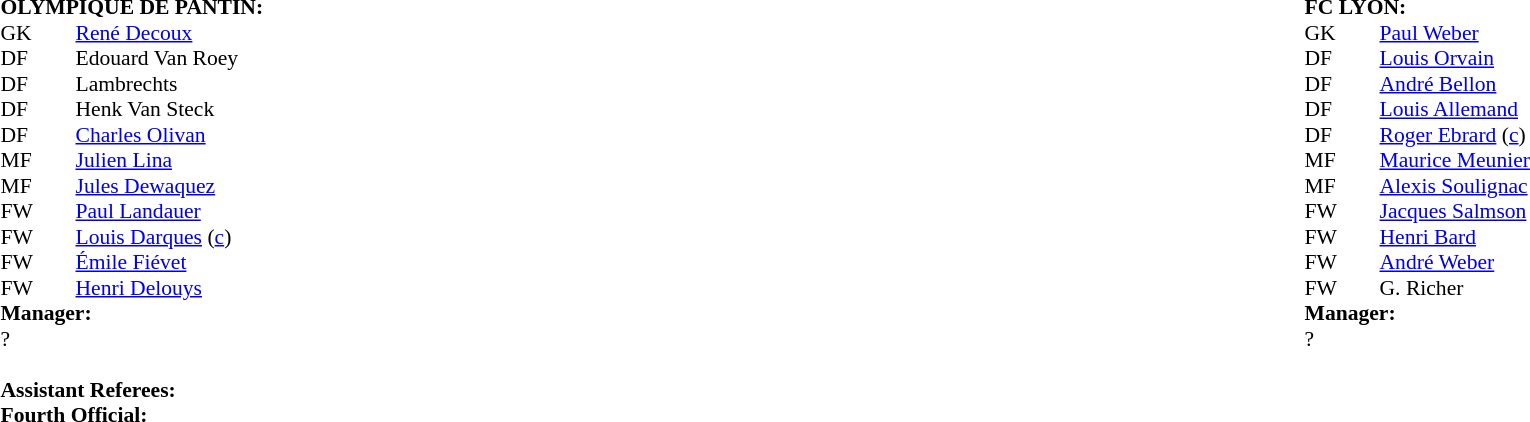<table style="width:100%;">
<tr>
<td style="vertical-align:top; width:50%;"><br><table style=font-size:90% cellspacing=0 cellpadding=0>
<tr>
<td colspan="4"><strong>OLYMPIQUE DE PANTIN:</strong></td>
</tr>
<tr>
<th width=25></th>
<th width=25></th>
</tr>
<tr>
<td>GK</td>
<td><strong></strong></td>
<td> <a href='#'>René Decoux</a></td>
</tr>
<tr>
<td>DF</td>
<td><strong></strong></td>
<td> Edouard Van Roey</td>
</tr>
<tr>
<td>DF</td>
<td><strong></strong></td>
<td> Lambrechts</td>
</tr>
<tr>
<td>DF</td>
<td><strong></strong></td>
<td> Henk Van Steck</td>
</tr>
<tr>
<td>DF</td>
<td><strong></strong></td>
<td> <a href='#'>Charles Olivan</a></td>
</tr>
<tr>
<td>MF</td>
<td><strong></strong></td>
<td> <a href='#'>Julien Lina</a></td>
</tr>
<tr>
<td>MF</td>
<td><strong></strong></td>
<td> <a href='#'>Jules Dewaquez</a></td>
</tr>
<tr>
<td>FW</td>
<td><strong></strong></td>
<td> <a href='#'>Paul Landauer</a></td>
</tr>
<tr>
<td>FW</td>
<td><strong></strong></td>
<td> <a href='#'>Louis Darques</a> (<a href='#'>c</a>)</td>
</tr>
<tr>
<td>FW</td>
<td><strong></strong></td>
<td> <a href='#'>Émile Fiévet</a></td>
</tr>
<tr>
<td>FW</td>
<td><strong></strong></td>
<td> <a href='#'>Henri Delouys</a></td>
</tr>
<tr>
<td colspan=3><strong>Manager:</strong></td>
</tr>
<tr>
<td colspan=4>?<br><br><strong>Assistant Referees:</strong><br>
<strong>Fourth Official:</strong><br></td>
</tr>
</table>
</td>
<td style="vertical-align:top; width:50%;"><br><table cellspacing="0" cellpadding="0" style="font-size:90%; margin:auto;">
<tr>
<td colspan="4"><strong>FC LYON:</strong></td>
</tr>
<tr>
<th width=25></th>
<th width=25></th>
</tr>
<tr>
<td>GK</td>
<td><strong></strong></td>
<td> <a href='#'>Paul Weber</a></td>
</tr>
<tr>
<td>DF</td>
<td><strong></strong></td>
<td> <a href='#'>Louis Orvain</a></td>
</tr>
<tr>
<td>DF</td>
<td><strong></strong></td>
<td> <a href='#'>André Bellon</a></td>
</tr>
<tr>
<td>DF</td>
<td><strong></strong></td>
<td> <a href='#'>Louis Allemand</a></td>
</tr>
<tr>
<td>DF</td>
<td><strong></strong></td>
<td> <a href='#'>Roger Ebrard</a> (<a href='#'>c</a>)</td>
</tr>
<tr>
<td>MF</td>
<td><strong></strong></td>
<td> <a href='#'>Maurice Meunier</a></td>
</tr>
<tr>
<td>MF</td>
<td><strong></strong></td>
<td> <a href='#'>Alexis Soulignac</a></td>
</tr>
<tr>
<td>FW</td>
<td><strong></strong></td>
<td> <a href='#'>Jacques Salmson</a></td>
</tr>
<tr>
<td>FW</td>
<td><strong></strong></td>
<td> <a href='#'>Henri Bard</a></td>
</tr>
<tr>
<td>FW</td>
<td><strong></strong></td>
<td> <a href='#'>André Weber</a></td>
</tr>
<tr>
<td>FW</td>
<td><strong></strong></td>
<td> G. Richer</td>
</tr>
<tr>
<td colspan=3><strong>Manager:</strong></td>
</tr>
<tr>
<td colspan=4>?</td>
</tr>
</table>
</td>
</tr>
</table>
